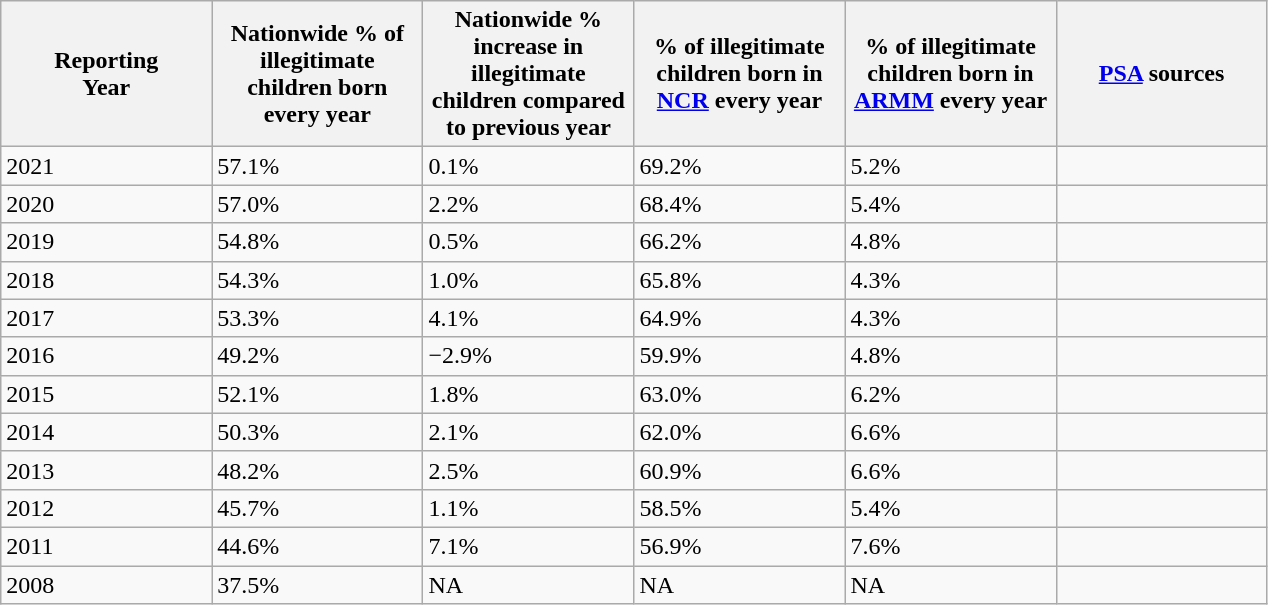<table class="wikitable sortable static-row-numbers col2right col3right col4right col5right mw-datatable">
<tr>
<th style="width:100pt;">Reporting <br>Year</th>
<th style="width:100pt;">Nationwide % of illegitimate children born every year</th>
<th style="width:100pt;">Nationwide % increase in illegitimate children compared to previous year</th>
<th style="width:100pt;">% of illegitimate children born in <a href='#'>NCR</a> every year</th>
<th style="width:100pt;">% of illegitimate children born in <a href='#'>ARMM</a> every year</th>
<th style="width:100pt;"><a href='#'>PSA</a> sources</th>
</tr>
<tr>
<td>2021</td>
<td>57.1%</td>
<td>0.1%</td>
<td>69.2%</td>
<td>5.2%</td>
<td></td>
</tr>
<tr>
<td>2020</td>
<td>57.0%</td>
<td>2.2%</td>
<td>68.4%</td>
<td>5.4%</td>
<td></td>
</tr>
<tr>
<td>2019</td>
<td>54.8%</td>
<td>0.5%</td>
<td>66.2%</td>
<td>4.8%</td>
<td></td>
</tr>
<tr>
<td>2018</td>
<td>54.3%</td>
<td>1.0%</td>
<td>65.8%</td>
<td>4.3%</td>
<td></td>
</tr>
<tr>
<td>2017</td>
<td>53.3%</td>
<td>4.1%</td>
<td>64.9%</td>
<td>4.3%</td>
<td></td>
</tr>
<tr>
<td>2016</td>
<td>49.2%</td>
<td>−2.9%</td>
<td>59.9%</td>
<td>4.8%</td>
<td></td>
</tr>
<tr>
<td>2015</td>
<td>52.1%</td>
<td>1.8%</td>
<td>63.0%</td>
<td>6.2%</td>
<td></td>
</tr>
<tr>
<td>2014</td>
<td>50.3%</td>
<td>2.1%</td>
<td>62.0%</td>
<td>6.6%</td>
<td></td>
</tr>
<tr>
<td>2013</td>
<td>48.2%</td>
<td>2.5%</td>
<td>60.9%</td>
<td>6.6%</td>
<td></td>
</tr>
<tr>
<td>2012</td>
<td>45.7%</td>
<td>1.1%</td>
<td>58.5%</td>
<td>5.4%</td>
<td></td>
</tr>
<tr>
<td>2011</td>
<td>44.6%</td>
<td>7.1%</td>
<td>56.9%</td>
<td>7.6%</td>
<td></td>
</tr>
<tr>
<td>2008</td>
<td>37.5%</td>
<td>NA</td>
<td>NA</td>
<td>NA</td>
<td></td>
</tr>
</table>
